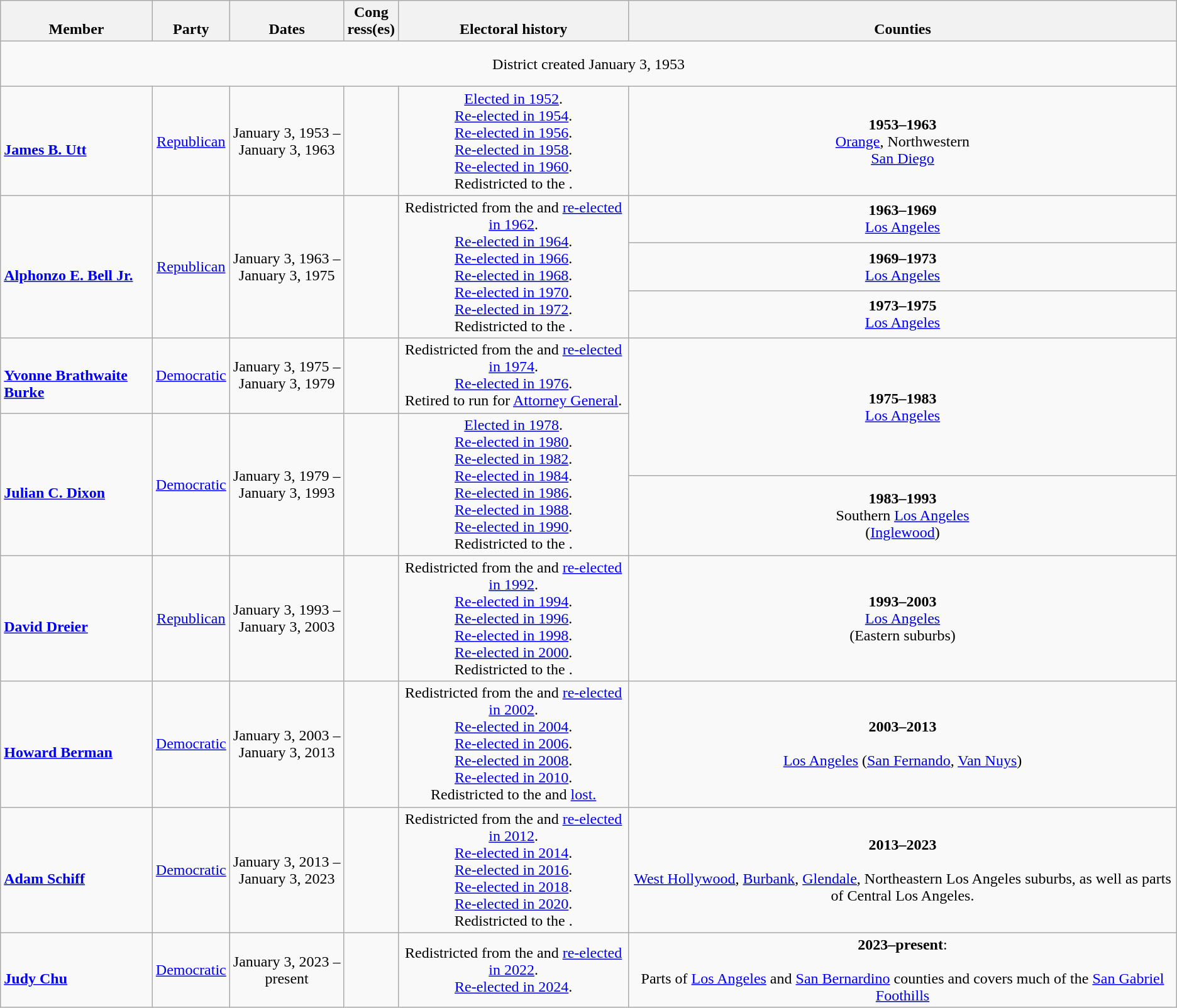<table class=wikitable style="text-align:center">
<tr valign=bottom>
<th>Member</th>
<th>Party</th>
<th>Dates</th>
<th>Cong<br>ress(es)</th>
<th>Electoral history</th>
<th>Counties</th>
</tr>
<tr style="height:3em">
<td colspan=6>District created January 3, 1953</td>
</tr>
<tr style="height:3em">
<td align=left><br><strong><a href='#'>James B. Utt</a></strong><br></td>
<td><a href='#'>Republican</a></td>
<td nowrap>January 3, 1953 –<br>January 3, 1963</td>
<td></td>
<td><a href='#'>Elected in 1952</a>.<br><a href='#'>Re-elected in 1954</a>.<br><a href='#'>Re-elected in 1956</a>.<br><a href='#'>Re-elected in 1958</a>.<br><a href='#'>Re-elected in 1960</a>.<br>Redistricted to the .</td>
<td><strong>1953–1963</strong><br><a href='#'>Orange</a>, Northwestern<br><a href='#'>San Diego</a></td>
</tr>
<tr style="height:3em">
<td rowspan=3 align=left><br><strong><a href='#'>Alphonzo E. Bell Jr.</a></strong><br></td>
<td rowspan=3 ><a href='#'>Republican</a></td>
<td rowspan=3 nowrap>January 3, 1963 –<br>January 3, 1975</td>
<td rowspan=3></td>
<td rowspan=3>Redistricted from the  and <a href='#'>re-elected in 1962</a>.<br><a href='#'>Re-elected in 1964</a>.<br><a href='#'>Re-elected in 1966</a>.<br><a href='#'>Re-elected in 1968</a>.<br><a href='#'>Re-elected in 1970</a>.<br><a href='#'>Re-elected in 1972</a>.<br>Redistricted to the .</td>
<td><strong>1963–1969</strong><br><a href='#'>Los Angeles</a></td>
</tr>
<tr style="height:3em">
<td><strong>1969–1973</strong><br><a href='#'>Los Angeles</a></td>
</tr>
<tr style="height:3em">
<td><strong>1973–1975</strong><br><a href='#'>Los Angeles</a></td>
</tr>
<tr style="height:3em">
<td align=left><br><strong><a href='#'>Yvonne Brathwaite Burke</a></strong><br></td>
<td><a href='#'>Democratic</a></td>
<td nowrap>January 3, 1975 –<br>January 3, 1979</td>
<td></td>
<td>Redistricted from the  and <a href='#'>re-elected in 1974</a>.<br><a href='#'>Re-elected in 1976</a>.<br>Retired to run for <a href='#'>Attorney General</a>.</td>
<td rowspan=2><strong>1975–1983</strong><br><a href='#'>Los Angeles</a></td>
</tr>
<tr style="height:3em">
<td rowspan=2 align=left><br><strong><a href='#'>Julian C. Dixon</a></strong><br></td>
<td rowspan=2 ><a href='#'>Democratic</a></td>
<td rowspan=2 nowrap>January 3, 1979 –<br>January 3, 1993</td>
<td rowspan=2></td>
<td rowspan=2><a href='#'>Elected in 1978</a>.<br><a href='#'>Re-elected in 1980</a>.<br><a href='#'>Re-elected in 1982</a>.<br><a href='#'>Re-elected in 1984</a>.<br><a href='#'>Re-elected in 1986</a>.<br><a href='#'>Re-elected in 1988</a>.<br><a href='#'>Re-elected in 1990</a>.<br>Redistricted to the .</td>
</tr>
<tr style="height:3em">
<td><strong>1983–1993</strong><br>Southern <a href='#'>Los Angeles</a><br>(<a href='#'>Inglewood</a>)</td>
</tr>
<tr style="height:3em">
<td align=left><br><strong><a href='#'>David Dreier</a></strong><br></td>
<td><a href='#'>Republican</a></td>
<td nowrap>January 3, 1993 –<br>January 3, 2003</td>
<td></td>
<td>Redistricted from the  and <a href='#'>re-elected in 1992</a>.<br><a href='#'>Re-elected in 1994</a>.<br><a href='#'>Re-elected in 1996</a>.<br><a href='#'>Re-elected in 1998</a>.<br><a href='#'>Re-elected in 2000</a>.<br>Redistricted to the .</td>
<td><strong>1993–2003</strong><br><a href='#'>Los Angeles</a><br>(Eastern suburbs)</td>
</tr>
<tr style="height:3em">
<td align=left><br><strong><a href='#'>Howard Berman</a></strong><br></td>
<td><a href='#'>Democratic</a></td>
<td nowrap>January 3, 2003 –<br>January 3, 2013</td>
<td></td>
<td>Redistricted from the  and <a href='#'>re-elected in 2002</a>.<br><a href='#'>Re-elected in 2004</a>.<br><a href='#'>Re-elected in 2006</a>.<br><a href='#'>Re-elected in 2008</a>.<br><a href='#'>Re-elected in 2010</a>.<br>Redistricted to the  and <a href='#'>lost.</a></td>
<td><strong>2003–2013</strong><br><br><a href='#'>Los Angeles</a> (<a href='#'>San Fernando</a>, <a href='#'>Van Nuys</a>)</td>
</tr>
<tr style="height:3em">
<td align=left><br><strong><a href='#'>Adam Schiff</a></strong><br></td>
<td><a href='#'>Democratic</a></td>
<td nowrap>January 3, 2013 –<br>January 3, 2023</td>
<td></td>
<td>Redistricted from the  and <a href='#'>re-elected in 2012</a>.<br><a href='#'>Re-elected in 2014</a>.<br><a href='#'>Re-elected in 2016</a>.<br><a href='#'>Re-elected in 2018</a>.<br><a href='#'>Re-elected in 2020</a>.<br>Redistricted to the .</td>
<td><strong>2013–2023</strong><br><br><a href='#'>West Hollywood</a>, <a href='#'>Burbank</a>, <a href='#'>Glendale</a>, Northeastern Los Angeles suburbs, as well as parts of Central Los Angeles.</td>
</tr>
<tr style="height:3em">
<td align=left><br><strong><a href='#'>Judy Chu</a></strong><br></td>
<td><a href='#'>Democratic</a></td>
<td nowrap>January 3, 2023 –<br>present</td>
<td></td>
<td>Redistricted from the  and <a href='#'>re-elected in 2022</a>.<br><a href='#'>Re-elected in 2024</a>.</td>
<td><strong>2023–present</strong>:<br><br>Parts of <a href='#'>Los Angeles</a> and <a href='#'>San Bernardino</a> counties and covers much of the <a href='#'>San Gabriel Foothills</a></td>
</tr>
</table>
